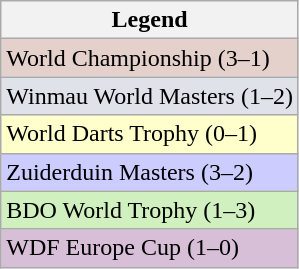<table class="wikitable">
<tr>
<th>Legend</th>
</tr>
<tr style="background:#e5d1cb;">
<td>World Championship (3–1)</td>
</tr>
<tr style="background:#dfe2e9;">
<td>Winmau World Masters (1–2)</td>
</tr>
<tr style="background:#ffc;">
<td>World Darts Trophy (0–1)</td>
</tr>
<tr style="background:#ccf;">
<td>Zuiderduin Masters (3–2)</td>
</tr>
<tr style="background:#d0f0c0;">
<td>BDO World Trophy (1–3)</td>
</tr>
<tr style="background:thistle">
<td>WDF Europe Cup (1–0)</td>
</tr>
</table>
